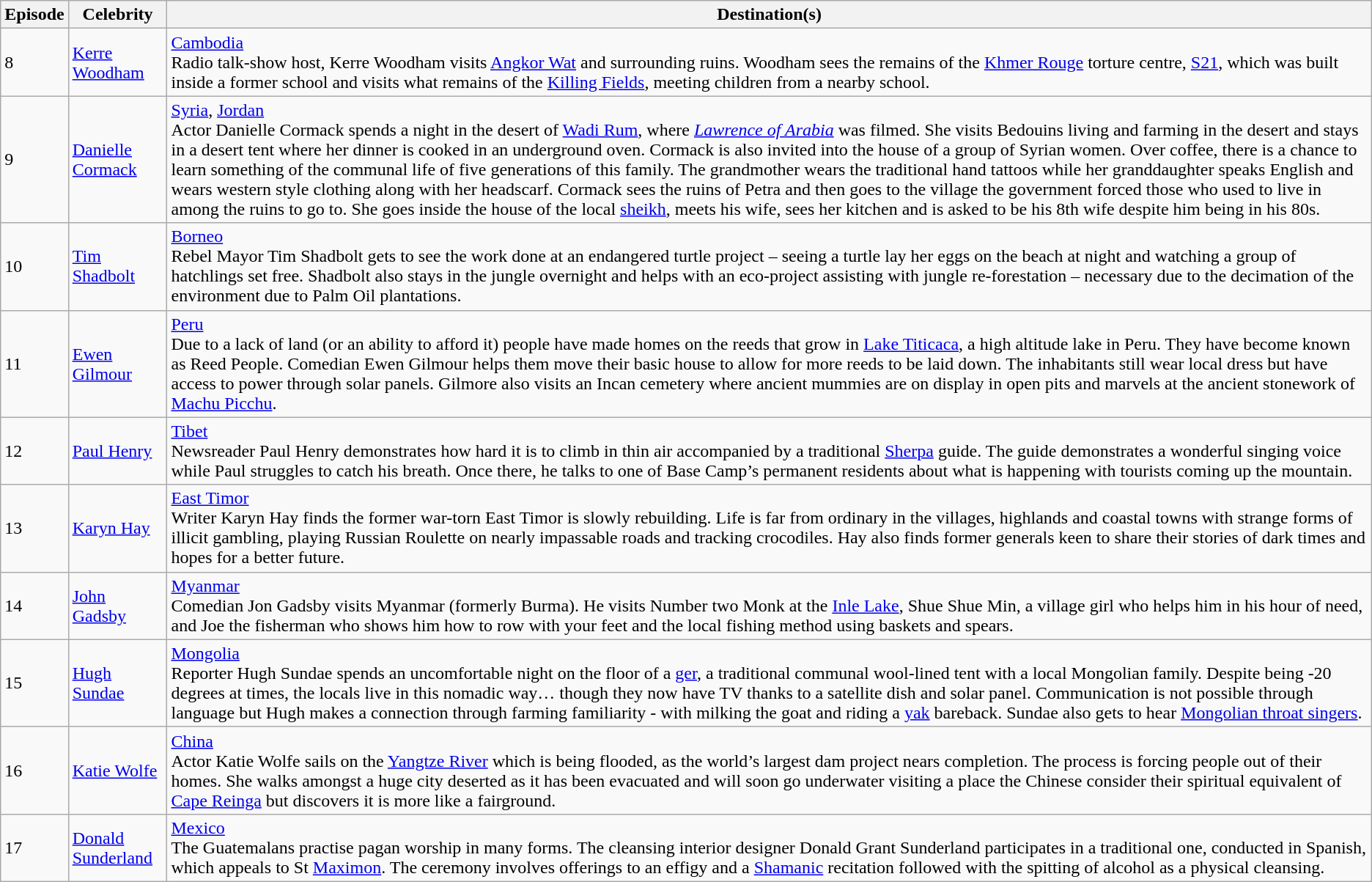<table class="wikitable">
<tr>
<th>Episode</th>
<th>Celebrity</th>
<th>Destination(s)</th>
</tr>
<tr>
<td>8</td>
<td><a href='#'>Kerre Woodham</a></td>
<td><a href='#'>Cambodia</a><br>Radio talk-show host, Kerre Woodham visits <a href='#'>Angkor Wat</a> and surrounding ruins. Woodham sees the remains of the <a href='#'>Khmer Rouge</a> torture centre, <a href='#'>S21</a>, which was built inside a former school and visits what remains of the <a href='#'>Killing Fields</a>, meeting children from a nearby school.</td>
</tr>
<tr>
<td>9</td>
<td><a href='#'>Danielle Cormack</a></td>
<td><a href='#'>Syria</a>, <a href='#'>Jordan</a><br>Actor Danielle Cormack spends a night in the desert of <a href='#'>Wadi Rum</a>, where <em><a href='#'>Lawrence of Arabia</a></em> was filmed.  She visits Bedouins living and farming in the desert and stays in a desert tent where her dinner is cooked in an underground oven.  Cormack is also invited into the house of a group of Syrian women. Over coffee, there is a chance to learn something of the communal life of five generations of this family. The grandmother wears the traditional hand tattoos while her granddaughter speaks English and wears western style clothing along with her headscarf. Cormack sees the ruins of Petra and then goes to the village the government forced those who used to live in among the ruins to go to. She goes inside the house of the local <a href='#'>sheikh</a>, meets his wife, sees her kitchen and is asked to be his 8th wife despite him being in his 80s.</td>
</tr>
<tr>
<td>10</td>
<td><a href='#'>Tim Shadbolt</a></td>
<td><a href='#'>Borneo</a><br>Rebel Mayor Tim Shadbolt gets to see the work done at an endangered turtle project – seeing a turtle lay her eggs on the beach at night and watching a group of hatchlings set free. Shadbolt also stays in the jungle overnight and helps with an eco-project assisting with jungle re-forestation – necessary due to the decimation of the environment due to Palm Oil plantations.</td>
</tr>
<tr>
<td>11</td>
<td><a href='#'>Ewen Gilmour</a></td>
<td><a href='#'>Peru</a><br>Due to a lack of land (or an ability to afford it) people have made homes on the reeds that grow in <a href='#'>Lake Titicaca</a>, a high altitude lake in Peru.  They have become known as Reed People.  Comedian Ewen Gilmour helps them move their basic house to allow for more reeds to be laid down. The inhabitants still wear local dress but have access to power through solar panels. Gilmore also visits an Incan cemetery where ancient mummies are on display in open pits and marvels at the ancient stonework of <a href='#'>Machu Picchu</a>.</td>
</tr>
<tr>
<td>12</td>
<td><a href='#'>Paul Henry</a></td>
<td><a href='#'>Tibet</a><br>Newsreader Paul Henry demonstrates how hard it is to climb in thin air accompanied by a traditional <a href='#'>Sherpa</a> guide.  The guide demonstrates a wonderful singing voice while Paul struggles to catch his breath.  Once there, he talks to one of Base Camp’s permanent residents about what is happening with tourists coming up the mountain.</td>
</tr>
<tr>
<td>13</td>
<td><a href='#'>Karyn Hay</a></td>
<td><a href='#'>East Timor</a><br>Writer Karyn Hay finds the former war-torn East Timor is slowly rebuilding.  Life is far from ordinary in the villages, highlands and coastal towns with strange forms of illicit gambling, playing Russian Roulette on nearly impassable roads and tracking crocodiles.  Hay also finds former generals keen to share their stories of dark times and hopes for a better future.</td>
</tr>
<tr>
<td>14</td>
<td><a href='#'>John Gadsby</a></td>
<td><a href='#'>Myanmar</a><br>Comedian Jon Gadsby visits Myanmar (formerly Burma). He visits Number two Monk at the <a href='#'>Inle Lake</a>, Shue Shue Min, a village girl who helps him in his hour of need, and Joe the fisherman who shows him how to row with your feet and the local fishing method using baskets and spears.</td>
</tr>
<tr>
<td>15</td>
<td><a href='#'>Hugh Sundae</a></td>
<td><a href='#'>Mongolia</a><br>Reporter Hugh Sundae spends an uncomfortable night on the floor of a <a href='#'>ger</a>, a traditional communal wool-lined tent with a local Mongolian family.  Despite being -20 degrees at times, the locals live in this nomadic way… though they now have TV thanks to a satellite dish and solar panel.  Communication is not possible through language but Hugh makes a connection through farming familiarity - with milking the goat and riding a <a href='#'>yak</a> bareback. Sundae also gets to hear <a href='#'>Mongolian throat singers</a>.</td>
</tr>
<tr>
<td>16</td>
<td><a href='#'>Katie Wolfe</a></td>
<td><a href='#'>China</a><br>Actor Katie Wolfe sails on the <a href='#'>Yangtze River</a> which is being flooded, as the world’s largest dam project nears completion.  The process is forcing people out of their homes.  She walks amongst a huge city deserted as it has been evacuated and will soon go underwater visiting a place the Chinese consider their spiritual equivalent of <a href='#'>Cape Reinga</a> but discovers it is more like a fairground.</td>
</tr>
<tr>
<td>17</td>
<td><a href='#'>Donald Sunderland</a></td>
<td><a href='#'>Mexico</a><br>The Guatemalans practise pagan worship in many forms.  The cleansing interior designer Donald Grant Sunderland participates in a traditional one, conducted in Spanish, which appeals to St <a href='#'>Maximon</a>.  The ceremony involves offerings to an effigy and a <a href='#'>Shamanic</a> recitation followed with the spitting of alcohol as a physical cleansing.</td>
</tr>
</table>
